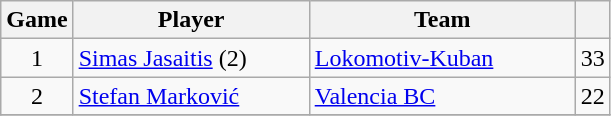<table class="wikitable sortable" style="text-align: center;">
<tr>
<th align="center">Game</th>
<th align="center" width=150>Player</th>
<th align="center" width=170>Team</th>
<th align="center"></th>
</tr>
<tr>
<td>1</td>
<td align="left"> <a href='#'>Simas Jasaitis</a> (2)</td>
<td align="left"> <a href='#'>Lokomotiv-Kuban</a></td>
<td>33</td>
</tr>
<tr>
<td>2</td>
<td align="left"> <a href='#'>Stefan Marković</a></td>
<td align="left"> <a href='#'>Valencia BC</a></td>
<td>22</td>
</tr>
<tr>
</tr>
</table>
